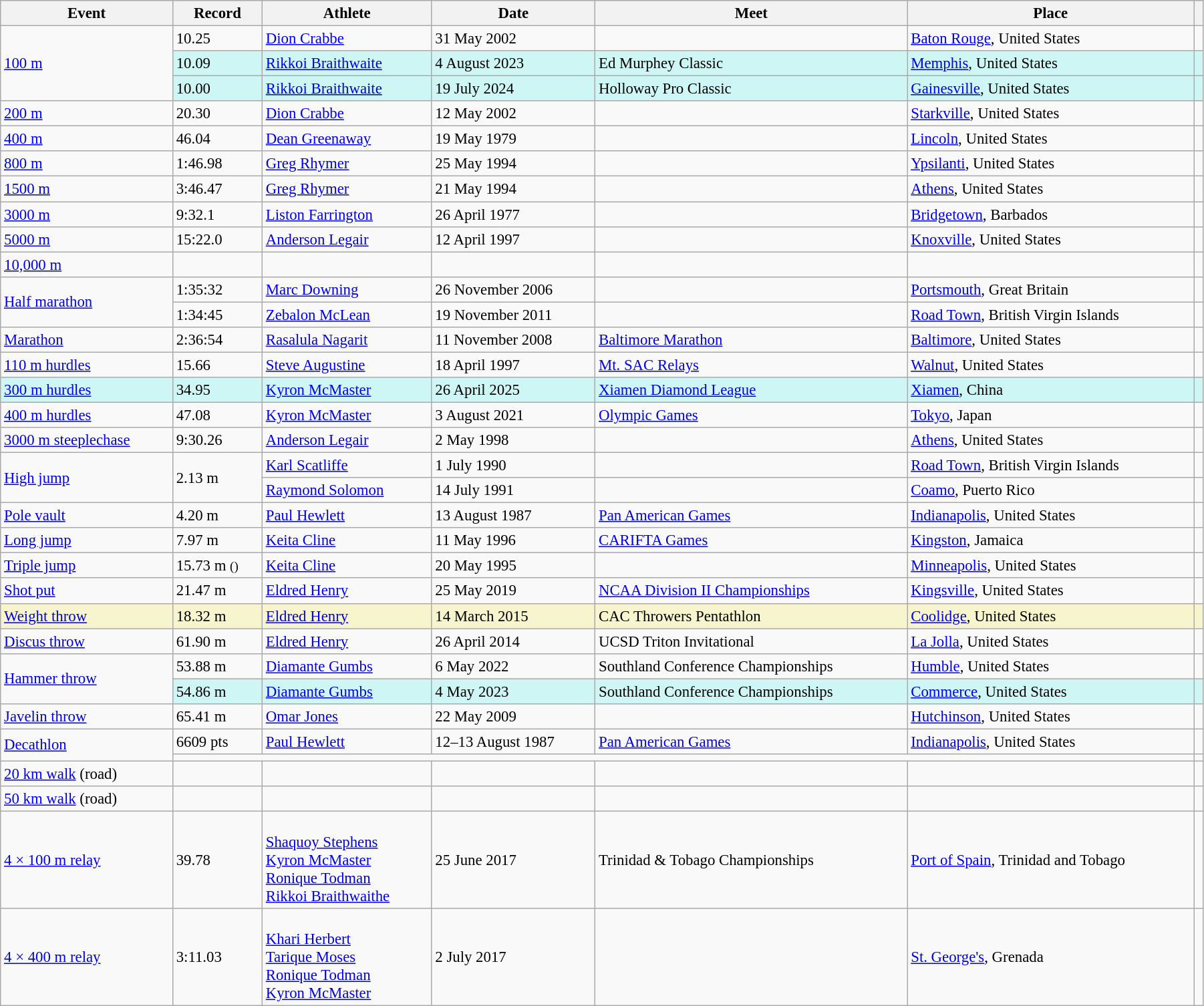<table class="wikitable" style="font-size:95%; width: 95%;">
<tr>
<th>Event</th>
<th>Record</th>
<th>Athlete</th>
<th>Date</th>
<th>Meet</th>
<th>Place</th>
<th></th>
</tr>
<tr>
<td rowspan=3><a href='#'>100 m</a></td>
<td>10.25 </td>
<td><a href='#'>Dion Crabbe</a></td>
<td>31 May 2002</td>
<td></td>
<td><a href='#'>Baton Rouge</a>, United States</td>
<td></td>
</tr>
<tr bgcolor=#CEF6F5>
<td>10.09 </td>
<td><a href='#'>Rikkoi Braithwaite</a></td>
<td>4 August 2023</td>
<td>Ed Murphey Classic</td>
<td><a href='#'>Memphis</a>, United States</td>
<td></td>
</tr>
<tr bgcolor=#CEF6F5>
<td>10.00 </td>
<td><a href='#'>Rikkoi Braithwaite</a></td>
<td>19 July 2024</td>
<td>Holloway Pro Classic</td>
<td><a href='#'>Gainesville</a>, United States</td>
<td></td>
</tr>
<tr>
<td><a href='#'>200 m</a></td>
<td>20.30 </td>
<td><a href='#'>Dion Crabbe</a></td>
<td>12 May 2002</td>
<td></td>
<td><a href='#'>Starkville</a>, United States</td>
<td></td>
</tr>
<tr>
<td><a href='#'>400 m</a></td>
<td>46.04</td>
<td><a href='#'>Dean Greenaway</a></td>
<td>19 May 1979</td>
<td></td>
<td><a href='#'>Lincoln</a>, United States</td>
<td></td>
</tr>
<tr>
<td><a href='#'>800 m</a></td>
<td>1:46.98</td>
<td><a href='#'>Greg Rhymer</a></td>
<td>25 May 1994</td>
<td></td>
<td><a href='#'>Ypsilanti</a>, United States</td>
<td></td>
</tr>
<tr>
<td><a href='#'>1500 m</a></td>
<td>3:46.47</td>
<td><a href='#'>Greg Rhymer</a></td>
<td>21 May 1994</td>
<td></td>
<td><a href='#'>Athens</a>, United States</td>
<td></td>
</tr>
<tr>
<td><a href='#'>3000 m</a></td>
<td>9:32.1 </td>
<td><a href='#'>Liston Farrington</a></td>
<td>26 April 1977</td>
<td></td>
<td><a href='#'>Bridgetown</a>, Barbados</td>
<td></td>
</tr>
<tr>
<td><a href='#'>5000 m</a></td>
<td>15:22.0 </td>
<td><a href='#'>Anderson Legair</a></td>
<td>12 April 1997</td>
<td></td>
<td><a href='#'>Knoxville</a>, United States</td>
<td></td>
</tr>
<tr>
<td><a href='#'>10,000 m</a></td>
<td></td>
<td></td>
<td></td>
<td></td>
<td></td>
<td></td>
</tr>
<tr>
<td rowspan=2><a href='#'>Half marathon</a></td>
<td>1:35:32</td>
<td><a href='#'>Marc Downing</a></td>
<td>26 November 2006</td>
<td></td>
<td><a href='#'>Portsmouth</a>, Great Britain</td>
<td></td>
</tr>
<tr>
<td>1:34:45</td>
<td><a href='#'>Zebalon McLean</a></td>
<td>19 November 2011</td>
<td></td>
<td><a href='#'>Road Town</a>, British Virgin Islands</td>
<td></td>
</tr>
<tr>
<td><a href='#'>Marathon</a></td>
<td>2:36:54</td>
<td><a href='#'>Rasalula Nagarit</a></td>
<td>11 November 2008</td>
<td><a href='#'>Baltimore Marathon</a></td>
<td><a href='#'>Baltimore</a>, United States</td>
<td></td>
</tr>
<tr>
<td><a href='#'>110 m hurdles</a></td>
<td>15.66 </td>
<td><a href='#'>Steve Augustine</a></td>
<td>18 April 1997</td>
<td><a href='#'>Mt. SAC Relays</a></td>
<td><a href='#'>Walnut</a>, United States</td>
<td></td>
</tr>
<tr bgcolor=#CEF6F5>
<td><a href='#'>300 m hurdles</a></td>
<td>34.95</td>
<td><a href='#'>Kyron McMaster</a></td>
<td>26 April 2025</td>
<td><a href='#'>Xiamen Diamond League</a></td>
<td><a href='#'>Xiamen</a>, China</td>
<td></td>
</tr>
<tr>
<td><a href='#'>400 m hurdles</a></td>
<td>47.08</td>
<td><a href='#'>Kyron McMaster</a></td>
<td>3 August 2021</td>
<td><a href='#'>Olympic Games</a></td>
<td><a href='#'>Tokyo</a>, Japan</td>
<td></td>
</tr>
<tr>
<td><a href='#'>3000 m steeplechase</a></td>
<td>9:30.26</td>
<td><a href='#'>Anderson Legair</a></td>
<td>2 May 1998</td>
<td></td>
<td><a href='#'>Athens</a>, United States</td>
<td></td>
</tr>
<tr>
<td rowspan=2><a href='#'>High jump</a></td>
<td rowspan=2>2.13 m</td>
<td><a href='#'>Karl Scatliffe</a></td>
<td>1 July 1990</td>
<td></td>
<td><a href='#'>Road Town</a>, British Virgin Islands</td>
<td></td>
</tr>
<tr>
<td><a href='#'>Raymond Solomon</a></td>
<td>14 July 1991</td>
<td></td>
<td><a href='#'>Coamo</a>, Puerto Rico</td>
<td></td>
</tr>
<tr>
<td><a href='#'>Pole vault</a></td>
<td>4.20 m</td>
<td><a href='#'>Paul Hewlett</a></td>
<td>13 August 1987</td>
<td><a href='#'>Pan American Games</a></td>
<td><a href='#'>Indianapolis</a>, United States</td>
<td></td>
</tr>
<tr>
<td><a href='#'>Long jump</a></td>
<td>7.97 m </td>
<td><a href='#'>Keita Cline</a></td>
<td>11 May 1996</td>
<td><a href='#'>CARIFTA Games</a></td>
<td><a href='#'>Kingston</a>, Jamaica</td>
<td></td>
</tr>
<tr>
<td><a href='#'>Triple jump</a></td>
<td>15.73 m <small>()</small></td>
<td><a href='#'>Keita Cline</a></td>
<td>20 May 1995</td>
<td></td>
<td><a href='#'>Minneapolis</a>, United States</td>
<td></td>
</tr>
<tr>
<td><a href='#'>Shot put</a></td>
<td>21.47 m</td>
<td><a href='#'>Eldred Henry</a></td>
<td>25 May 2019</td>
<td><a href='#'>NCAA Division II Championships</a></td>
<td><a href='#'>Kingsville</a>, United States</td>
<td></td>
</tr>
<tr style="background:#f6F5CE;">
<td><a href='#'>Weight throw</a></td>
<td>18.32 m</td>
<td><a href='#'>Eldred Henry</a></td>
<td>14 March 2015</td>
<td>CAC Throwers Pentathlon</td>
<td><a href='#'>Coolidge</a>, United States</td>
<td></td>
</tr>
<tr>
<td><a href='#'>Discus throw</a></td>
<td>61.90 m</td>
<td><a href='#'>Eldred Henry</a></td>
<td>26 April 2014</td>
<td>UCSD Triton Invitational</td>
<td><a href='#'>La Jolla</a>, United States</td>
<td></td>
</tr>
<tr>
<td rowspan=2><a href='#'>Hammer throw</a></td>
<td>53.88 m</td>
<td><a href='#'>Diamante Gumbs</a></td>
<td>6 May 2022</td>
<td>Southland Conference Championships</td>
<td><a href='#'>Humble</a>, United States</td>
<td></td>
</tr>
<tr bgcolor=#CEF6F5>
<td>54.86 m</td>
<td><a href='#'>Diamante Gumbs</a></td>
<td>4 May 2023</td>
<td>Southland Conference Championships</td>
<td><a href='#'>Commerce</a>, United States</td>
<td></td>
</tr>
<tr>
<td><a href='#'>Javelin throw</a></td>
<td>65.41 m</td>
<td><a href='#'>Omar Jones</a></td>
<td>22 May 2009</td>
<td></td>
<td><a href='#'>Hutchinson</a>, United States</td>
<td></td>
</tr>
<tr>
<td rowspan=2><a href='#'>Decathlon</a></td>
<td>6609 pts</td>
<td><a href='#'>Paul Hewlett</a></td>
<td>12–13 August 1987</td>
<td><a href='#'>Pan American Games</a></td>
<td><a href='#'>Indianapolis</a>, United States</td>
<td></td>
</tr>
<tr>
<td colspan=5></td>
<td></td>
</tr>
<tr>
<td><a href='#'>20 km walk</a> (road)</td>
<td></td>
<td></td>
<td></td>
<td></td>
<td></td>
<td></td>
</tr>
<tr>
<td><a href='#'>50 km walk</a> (road)</td>
<td></td>
<td></td>
<td></td>
<td></td>
<td></td>
<td></td>
</tr>
<tr>
<td><a href='#'>4 × 100 m relay</a></td>
<td>39.78</td>
<td><br><a href='#'>Shaquoy Stephens</a><br><a href='#'>Kyron McMaster</a><br><a href='#'>Ronique Todman</a><br><a href='#'>Rikkoi Braithwaithe</a></td>
<td>25 June 2017</td>
<td>Trinidad & Tobago Championships</td>
<td><a href='#'>Port of Spain</a>, Trinidad and Tobago</td>
<td></td>
</tr>
<tr>
<td><a href='#'>4 × 400 m relay</a></td>
<td>3:11.03</td>
<td><br><a href='#'>Khari Herbert</a><br><a href='#'>Tarique Moses</a><br><a href='#'>Ronique Todman</a><br><a href='#'>Kyron McMaster</a></td>
<td>2 July 2017</td>
<td></td>
<td><a href='#'>St. George's</a>, Grenada</td>
<td></td>
</tr>
</table>
